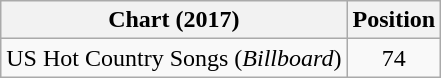<table class="wikitable">
<tr>
<th>Chart (2017)</th>
<th>Position</th>
</tr>
<tr>
<td>US Hot Country Songs (<em>Billboard</em>)</td>
<td style="text-align:center">74</td>
</tr>
</table>
